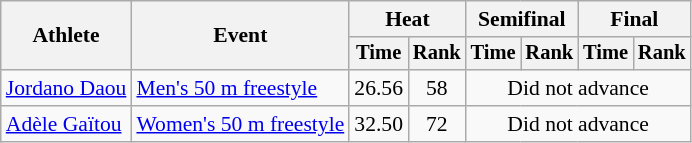<table class=wikitable style="font-size:90%">
<tr>
<th rowspan="2">Athlete</th>
<th rowspan="2">Event</th>
<th colspan="2">Heat</th>
<th colspan="2">Semifinal</th>
<th colspan="2">Final</th>
</tr>
<tr style="font-size:95%">
<th>Time</th>
<th>Rank</th>
<th>Time</th>
<th>Rank</th>
<th>Time</th>
<th>Rank</th>
</tr>
<tr align=center>
<td align=left><a href='#'>Jordano Daou</a></td>
<td align=left><a href='#'>Men's 50 m freestyle</a></td>
<td>26.56</td>
<td>58</td>
<td colspan=4>Did not advance</td>
</tr>
<tr align=center>
<td align=left><a href='#'>Adèle Gaïtou</a></td>
<td align=left><a href='#'>Women's 50 m freestyle</a></td>
<td>32.50</td>
<td>72</td>
<td colspan=4>Did not advance</td>
</tr>
</table>
